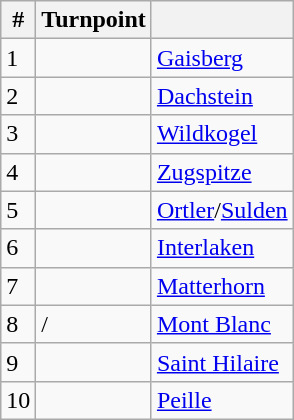<table class="wikitable">
<tr>
<th>#</th>
<th>Turnpoint</th>
<th></th>
</tr>
<tr>
<td>1</td>
<td></td>
<td><a href='#'>Gaisberg</a></td>
</tr>
<tr>
<td>2</td>
<td></td>
<td><a href='#'>Dachstein</a></td>
</tr>
<tr>
<td>3</td>
<td></td>
<td><a href='#'>Wildkogel</a></td>
</tr>
<tr>
<td>4</td>
<td></td>
<td><a href='#'>Zugspitze</a></td>
</tr>
<tr>
<td>5</td>
<td></td>
<td><a href='#'>Ortler</a>/<a href='#'>Sulden</a></td>
</tr>
<tr>
<td>6</td>
<td></td>
<td><a href='#'>Interlaken</a></td>
</tr>
<tr>
<td>7</td>
<td></td>
<td><a href='#'>Matterhorn</a></td>
</tr>
<tr>
<td>8</td>
<td>/</td>
<td><a href='#'>Mont Blanc</a></td>
</tr>
<tr>
<td>9</td>
<td></td>
<td><a href='#'>Saint Hilaire</a></td>
</tr>
<tr>
<td>10</td>
<td></td>
<td><a href='#'>Peille</a></td>
</tr>
</table>
